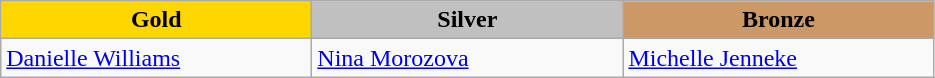<table class="wikitable" style="text-align:left">
<tr align="center">
<td width=200 bgcolor=gold><strong>Gold</strong></td>
<td width=200 bgcolor=silver><strong>Silver</strong></td>
<td width=200 bgcolor=CC9966><strong>Bronze</strong></td>
</tr>
<tr>
<td><a href='#'>Danielle Williams</a><br><em></em></td>
<td><a href='#'>Nina Morozova</a><br><em></em></td>
<td><a href='#'>Michelle Jenneke</a><br><em></em></td>
</tr>
</table>
